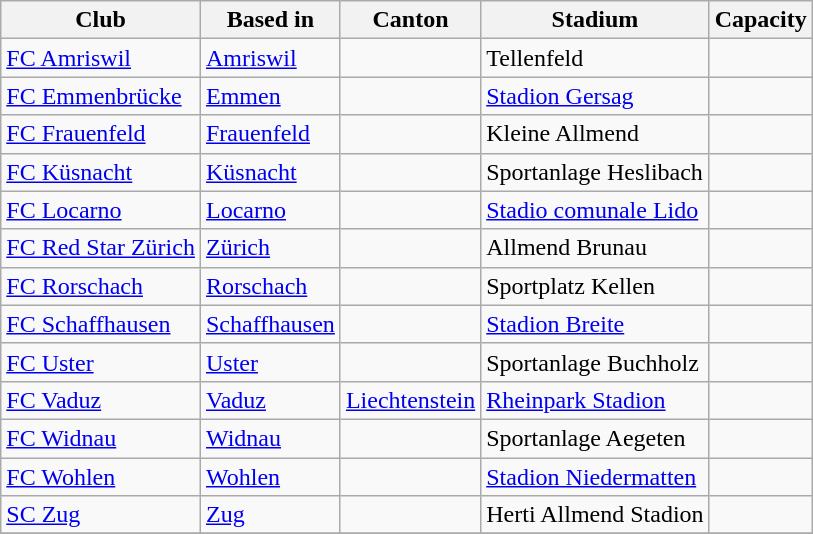<table class="wikitable">
<tr>
<th>Club</th>
<th>Based in</th>
<th>Canton</th>
<th>Stadium</th>
<th>Capacity</th>
</tr>
<tr>
<td><a href='#'>FC Amriswil</a></td>
<td><a href='#'>Amriswil</a></td>
<td></td>
<td>Tellenfeld</td>
<td></td>
</tr>
<tr>
<td><a href='#'>FC Emmenbrücke</a></td>
<td><a href='#'>Emmen</a></td>
<td></td>
<td><a href='#'>Stadion Gersag</a></td>
<td></td>
</tr>
<tr>
<td><a href='#'>FC Frauenfeld</a></td>
<td><a href='#'>Frauenfeld</a></td>
<td></td>
<td>Kleine Allmend</td>
<td></td>
</tr>
<tr>
<td><a href='#'>FC Küsnacht</a></td>
<td><a href='#'>Küsnacht</a></td>
<td></td>
<td>Sportanlage Heslibach</td>
<td></td>
</tr>
<tr>
<td><a href='#'>FC Locarno</a></td>
<td><a href='#'>Locarno</a></td>
<td></td>
<td><a href='#'>Stadio comunale Lido</a></td>
<td></td>
</tr>
<tr>
<td><a href='#'>FC Red Star Zürich</a></td>
<td><a href='#'>Zürich</a></td>
<td></td>
<td>Allmend Brunau</td>
<td></td>
</tr>
<tr>
<td><a href='#'>FC Rorschach</a></td>
<td><a href='#'>Rorschach</a></td>
<td></td>
<td>Sportplatz Kellen</td>
<td></td>
</tr>
<tr>
<td><a href='#'>FC Schaffhausen</a></td>
<td><a href='#'>Schaffhausen</a></td>
<td></td>
<td><a href='#'>Stadion Breite</a></td>
<td></td>
</tr>
<tr>
<td><a href='#'>FC Uster</a></td>
<td><a href='#'>Uster</a></td>
<td></td>
<td>Sportanlage Buchholz</td>
<td></td>
</tr>
<tr>
<td><a href='#'>FC Vaduz</a></td>
<td><a href='#'>Vaduz</a></td>
<td> <a href='#'>Liechtenstein</a></td>
<td><a href='#'>Rheinpark Stadion</a></td>
<td></td>
</tr>
<tr>
<td><a href='#'>FC Widnau</a></td>
<td><a href='#'>Widnau</a></td>
<td></td>
<td>Sportanlage Aegeten</td>
<td></td>
</tr>
<tr>
<td><a href='#'>FC Wohlen</a></td>
<td><a href='#'>Wohlen</a></td>
<td></td>
<td><a href='#'>Stadion Niedermatten</a></td>
<td></td>
</tr>
<tr>
<td><a href='#'>SC Zug</a></td>
<td><a href='#'>Zug</a></td>
<td></td>
<td>Herti Allmend Stadion</td>
<td></td>
</tr>
<tr>
</tr>
</table>
